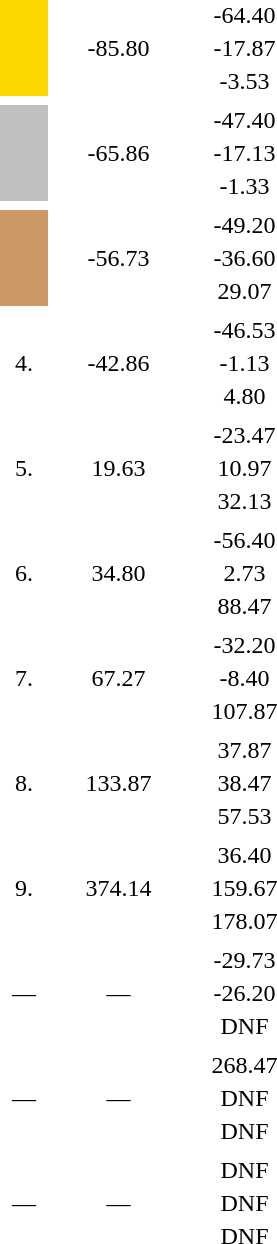<table style="text-align:center">
<tr>
<td width=30 bgcolor=gold rowspan=3></td>
<td align=left></td>
<td rowspan=3 width=80>-85.80</td>
<td width=80>-64.40</td>
</tr>
<tr>
<td align=left></td>
<td>-17.87</td>
</tr>
<tr>
<td align=left></td>
<td>-3.53</td>
</tr>
<tr>
<td colspan=4></td>
</tr>
<tr>
<td bgcolor=silver rowspan=3></td>
<td align=left></td>
<td rowspan=3>-65.86</td>
<td>-47.40</td>
</tr>
<tr>
<td align=left></td>
<td>-17.13</td>
</tr>
<tr>
<td align=left></td>
<td>-1.33</td>
</tr>
<tr>
<td colspan=4></td>
</tr>
<tr>
<td bgcolor=cc9966 rowspan=3></td>
<td align=left></td>
<td rowspan=3>-56.73</td>
<td>-49.20</td>
</tr>
<tr>
<td align=left></td>
<td>-36.60</td>
</tr>
<tr>
<td align=left></td>
<td>29.07</td>
</tr>
<tr>
<td colspan=4></td>
</tr>
<tr>
<td rowspan=3>4.</td>
<td align=left></td>
<td rowspan=3>-42.86</td>
<td>-46.53</td>
</tr>
<tr>
<td align=left></td>
<td>-1.13</td>
</tr>
<tr>
<td align=left></td>
<td>4.80</td>
</tr>
<tr>
<td colspan=4></td>
</tr>
<tr>
<td rowspan=3>5.</td>
<td align=left></td>
<td rowspan="3">19.63</td>
<td>-23.47</td>
</tr>
<tr>
<td align=left></td>
<td>10.97</td>
</tr>
<tr>
<td align=left></td>
<td>32.13</td>
</tr>
<tr>
<td colspan=4></td>
</tr>
<tr>
<td rowspan=3>6.</td>
<td align=left></td>
<td rowspan=3>34.80</td>
<td>-56.40</td>
</tr>
<tr>
<td align=left></td>
<td>2.73</td>
</tr>
<tr>
<td align=left></td>
<td>88.47</td>
</tr>
<tr>
<td colspan=4></td>
</tr>
<tr>
<td rowspan=3>7.</td>
<td align=left></td>
<td rowspan=3>67.27</td>
<td>-32.20</td>
</tr>
<tr>
<td align=left></td>
<td>-8.40</td>
</tr>
<tr>
<td align=left></td>
<td>107.87</td>
</tr>
<tr>
<td colspan=4></td>
</tr>
<tr>
<td rowspan=3>8.</td>
<td align=left></td>
<td rowspan=3>133.87</td>
<td>37.87</td>
</tr>
<tr>
<td align=left></td>
<td>38.47</td>
</tr>
<tr>
<td align=left></td>
<td>57.53</td>
</tr>
<tr>
<td colspan=4></td>
</tr>
<tr>
<td rowspan=3>9.</td>
<td align=left></td>
<td rowspan=3>374.14</td>
<td>36.40</td>
</tr>
<tr>
<td align=left></td>
<td>159.67</td>
</tr>
<tr>
<td align=left></td>
<td>178.07</td>
</tr>
<tr>
<td colspan=4></td>
</tr>
<tr>
<td rowspan=3>—</td>
<td align=left></td>
<td rowspan=3>—</td>
<td>-29.73</td>
</tr>
<tr>
<td align=left></td>
<td>-26.20</td>
</tr>
<tr>
<td align=left></td>
<td>DNF</td>
</tr>
<tr>
<td colspan=4></td>
</tr>
<tr>
<td rowspan=3>—</td>
<td align=left></td>
<td rowspan=3>—</td>
<td>268.47</td>
</tr>
<tr>
<td align=left></td>
<td>DNF</td>
</tr>
<tr>
<td align=left></td>
<td>DNF</td>
</tr>
<tr>
<td colspan=4></td>
</tr>
<tr>
<td rowspan=3>—</td>
<td align=left></td>
<td rowspan=3>—</td>
<td>DNF</td>
</tr>
<tr>
<td align=left></td>
<td>DNF</td>
</tr>
<tr>
<td align=left></td>
<td>DNF</td>
</tr>
</table>
